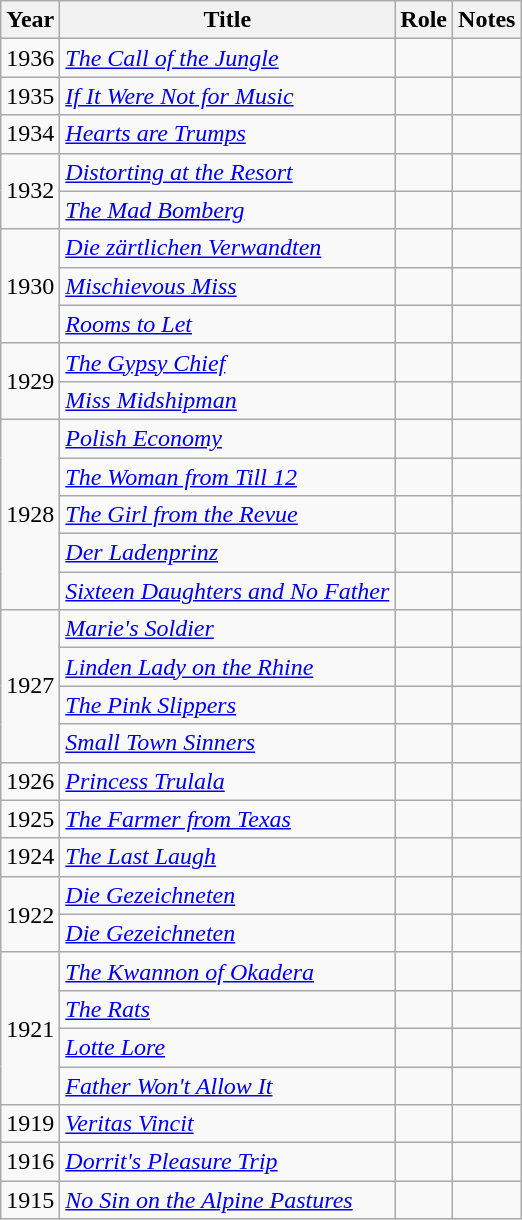<table class="wikitable sortable">
<tr>
<th>Year</th>
<th>Title</th>
<th>Role</th>
<th class="unsortable">Notes</th>
</tr>
<tr>
<td>1936</td>
<td><em><a href='#'>The Call of the Jungle</a></em></td>
<td></td>
<td></td>
</tr>
<tr>
<td>1935</td>
<td><em><a href='#'>If It Were Not for Music</a></em></td>
<td></td>
<td></td>
</tr>
<tr>
<td>1934</td>
<td><em><a href='#'>Hearts are Trumps</a></em></td>
<td></td>
<td></td>
</tr>
<tr>
<td rowspan=2>1932</td>
<td><em><a href='#'>Distorting at the Resort</a></em></td>
<td></td>
<td></td>
</tr>
<tr>
<td><em><a href='#'>The Mad Bomberg</a></em></td>
<td></td>
<td></td>
</tr>
<tr>
<td rowspan=3>1930</td>
<td><em><a href='#'>Die zärtlichen Verwandten</a></em></td>
<td></td>
<td></td>
</tr>
<tr>
<td><em><a href='#'>Mischievous Miss</a></em></td>
<td></td>
<td></td>
</tr>
<tr>
<td><em><a href='#'>Rooms to Let</a></em></td>
<td></td>
<td></td>
</tr>
<tr>
<td rowspan=2>1929</td>
<td><em><a href='#'>The Gypsy Chief</a></em></td>
<td></td>
<td></td>
</tr>
<tr>
<td><em><a href='#'>Miss Midshipman</a></em></td>
<td></td>
<td></td>
</tr>
<tr>
<td rowspan=5>1928</td>
<td><em><a href='#'>Polish Economy</a></em></td>
<td></td>
<td></td>
</tr>
<tr>
<td><em><a href='#'>The Woman from Till 12</a></em></td>
<td></td>
<td></td>
</tr>
<tr>
<td><em><a href='#'>The Girl from the Revue</a></em></td>
<td></td>
<td></td>
</tr>
<tr>
<td><em><a href='#'>Der Ladenprinz</a></em></td>
<td></td>
<td></td>
</tr>
<tr>
<td><em><a href='#'>Sixteen Daughters and No Father</a></em></td>
<td></td>
<td></td>
</tr>
<tr>
<td rowspan=4>1927</td>
<td><em><a href='#'>Marie's Soldier</a></em></td>
<td></td>
<td></td>
</tr>
<tr>
<td><em><a href='#'>Linden Lady on the Rhine</a></em></td>
<td></td>
<td></td>
</tr>
<tr>
<td><em><a href='#'>The Pink Slippers</a></em></td>
<td></td>
<td></td>
</tr>
<tr>
<td><em><a href='#'>Small Town Sinners</a></em></td>
<td></td>
<td></td>
</tr>
<tr>
<td>1926</td>
<td><em><a href='#'>Princess Trulala</a></em></td>
<td></td>
<td></td>
</tr>
<tr>
<td>1925</td>
<td><em><a href='#'>The Farmer from Texas</a></em></td>
<td></td>
<td></td>
</tr>
<tr>
<td>1924</td>
<td><em><a href='#'>The Last Laugh</a></em></td>
<td></td>
<td></td>
</tr>
<tr>
<td rowspan=2>1922</td>
<td><em><a href='#'>Die Gezeichneten</a></em></td>
<td></td>
<td></td>
</tr>
<tr>
<td><em><a href='#'>Die Gezeichneten</a></em></td>
<td></td>
<td></td>
</tr>
<tr>
<td rowspan=4>1921</td>
<td><em><a href='#'>The Kwannon of Okadera</a></em></td>
<td></td>
<td></td>
</tr>
<tr>
<td><em><a href='#'>The Rats</a></em></td>
<td></td>
<td></td>
</tr>
<tr>
<td><em><a href='#'>Lotte Lore</a></em></td>
<td></td>
<td></td>
</tr>
<tr>
<td><em><a href='#'>Father Won't Allow It</a></em></td>
<td></td>
<td></td>
</tr>
<tr>
<td>1919</td>
<td><em><a href='#'>Veritas Vincit</a></em></td>
<td></td>
<td></td>
</tr>
<tr>
<td>1916</td>
<td><em><a href='#'>Dorrit's Pleasure Trip</a></em></td>
<td></td>
<td></td>
</tr>
<tr>
<td>1915</td>
<td><em><a href='#'>No Sin on the Alpine Pastures</a></em></td>
<td></td>
<td></td>
</tr>
</table>
